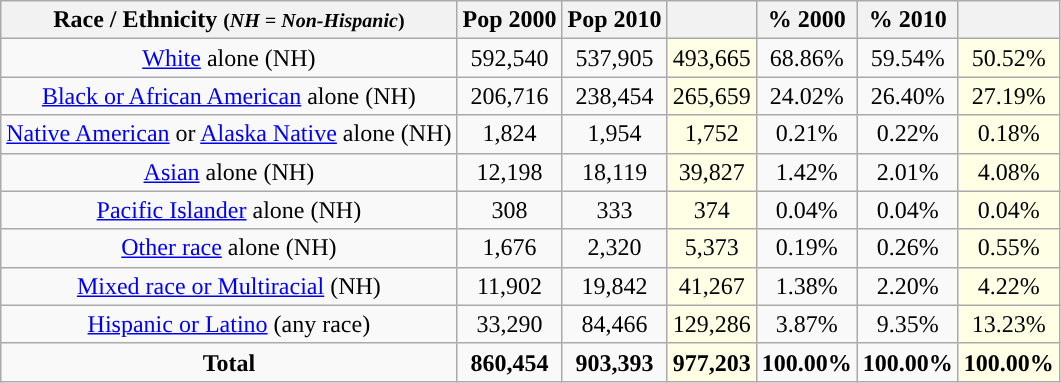<table class="wikitable" style="text-align:center;">
<tr>
<th>Race / Ethnicity <small>(<em>NH = Non-Hispanic</em>)</small></th>
<th>Pop 2000</th>
<th>Pop 2010</th>
<th></th>
<th>% 2000</th>
<th>% 2010</th>
<th></th>
</tr>
<tr>
<td><a href='#'>White</a> alone (NH)</td>
<td>592,540</td>
<td>537,905</td>
<td style='background: #ffffe6;'>493,665</td>
<td>68.86%</td>
<td>59.54%</td>
<td style='background: #ffffe6;'>50.52%</td>
</tr>
<tr>
<td><a href='#'>Black or African American</a> alone (NH)</td>
<td>206,716</td>
<td>238,454</td>
<td style='background: #ffffe6;'>265,659</td>
<td>24.02%</td>
<td>26.40%</td>
<td style='background: #ffffe6;'>27.19%</td>
</tr>
<tr>
<td><a href='#'>Native American</a> or <a href='#'>Alaska Native</a> alone (NH)</td>
<td>1,824</td>
<td>1,954</td>
<td style='background: #ffffe6;'>1,752</td>
<td>0.21%</td>
<td>0.22%</td>
<td style='background: #ffffe6;'>0.18%</td>
</tr>
<tr>
<td><a href='#'>Asian</a> alone (NH)</td>
<td>12,198</td>
<td>18,119</td>
<td style='background: #ffffe6;'>39,827</td>
<td>1.42%</td>
<td>2.01%</td>
<td style='background: #ffffe6;'>4.08%</td>
</tr>
<tr>
<td><a href='#'>Pacific Islander</a> alone (NH)</td>
<td>308</td>
<td>333</td>
<td style='background: #ffffe6;'>374</td>
<td>0.04%</td>
<td>0.04%</td>
<td style='background: #ffffe6;'>0.04%</td>
</tr>
<tr>
<td><a href='#'>Other race</a> alone (NH)</td>
<td>1,676</td>
<td>2,320</td>
<td style='background: #ffffe6;'>5,373</td>
<td>0.19%</td>
<td>0.26%</td>
<td style='background: #ffffe6;'>0.55%</td>
</tr>
<tr>
<td><a href='#'>Mixed race or Multiracial</a> (NH)</td>
<td>11,902</td>
<td>19,842</td>
<td style='background: #ffffe6;'>41,267</td>
<td>1.38%</td>
<td>2.20%</td>
<td style='background: #ffffe6;'>4.22%</td>
</tr>
<tr>
<td><a href='#'>Hispanic or Latino</a> (any race)</td>
<td>33,290</td>
<td>84,466</td>
<td style='background: #ffffe6;'>129,286</td>
<td>3.87%</td>
<td>9.35%</td>
<td style='background: #ffffe6;'>13.23%</td>
</tr>
<tr>
<td><strong>Total</strong></td>
<td><strong>860,454</strong></td>
<td><strong>903,393</strong></td>
<td style='background: #ffffe6;'><strong>977,203</strong></td>
<td><strong>100.00%</strong></td>
<td><strong>100.00%</strong></td>
<td style='background: #ffffe6;'><strong>100.00%</strong></td>
</tr>
</table>
